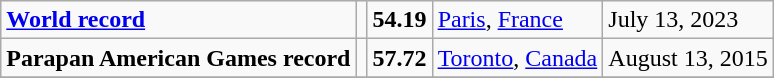<table class="wikitable">
<tr>
<td><strong><a href='#'>World record</a></strong></td>
<td></td>
<td><strong>54.19</strong></td>
<td><a href='#'>Paris</a>, <a href='#'>France</a></td>
<td>July 13, 2023</td>
</tr>
<tr>
<td><strong>Parapan American Games record</strong></td>
<td></td>
<td><strong>57.72</strong></td>
<td><a href='#'>Toronto</a>, <a href='#'>Canada</a></td>
<td>August 13, 2015</td>
</tr>
<tr>
</tr>
</table>
